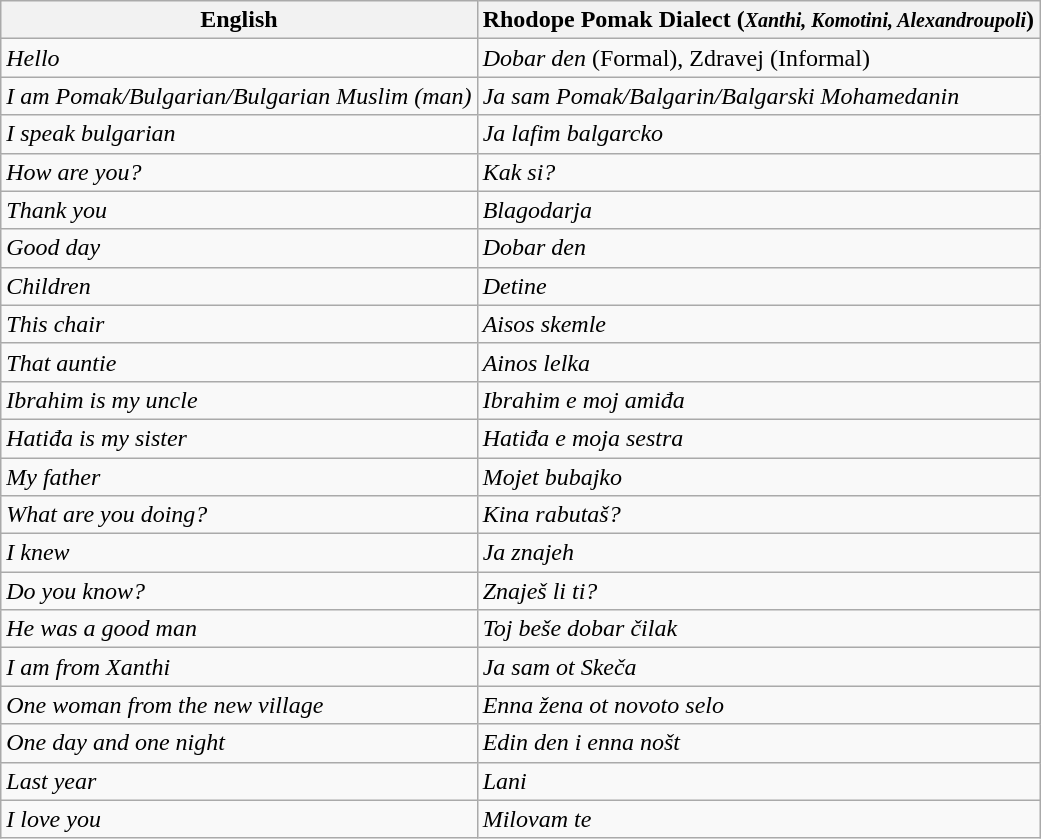<table class=wikitable>
<tr>
<th>English</th>
<th>Rhodope Pomak Dialect (<em><small>Xanthi, Komotini, Alexandroupoli</small></em>)</th>
</tr>
<tr>
<td><em>Hello</em></td>
<td><em>Dobar den</em> (Formal), Zdravej (Informal)</td>
</tr>
<tr>
<td><em>I am Pomak/Bulgarian/Bulgarian Muslim (man)</em></td>
<td><em>Ja sam Pomak/Balgarin/Balgarski Mohamedanin</em></td>
</tr>
<tr>
<td><em>I speak bulgarian</em></td>
<td><em>Ja lafim balgarcko</em></td>
</tr>
<tr>
<td><em>How are you?</em></td>
<td><em>Kak si?</em></td>
</tr>
<tr>
<td><em>Thank you</em></td>
<td><em>Blagodarja</em></td>
</tr>
<tr>
<td><em>Good day</em></td>
<td><em>Dobar den</em></td>
</tr>
<tr>
<td><em>Children</em></td>
<td><em>Detine</em></td>
</tr>
<tr>
<td><em>This chair</em></td>
<td><em>Aisos skemle</em></td>
</tr>
<tr>
<td><em>That auntie</em></td>
<td><em>Ainos lelka</em></td>
</tr>
<tr>
<td><em>Ibrahim is my uncle</em></td>
<td><em>Ibrahim e moj amiđa</em></td>
</tr>
<tr>
<td><em>Hatiđa is my sister</em></td>
<td><em>Hatiđa e moja sestra</em></td>
</tr>
<tr>
<td><em>My father</em></td>
<td><em>Mojet bubajko</em></td>
</tr>
<tr>
<td><em>What are you doing?</em></td>
<td><em>Kina rabutaš?</em></td>
</tr>
<tr>
<td><em>I knew</em></td>
<td><em>Ja znajeh</em></td>
</tr>
<tr>
<td><em>Do you know?</em></td>
<td><em>Znaješ li ti?</em></td>
</tr>
<tr>
<td><em>He was a good man</em></td>
<td><em>Toj beše dobar čilak</em></td>
</tr>
<tr>
<td><em>I am from Xanthi</em></td>
<td><em>Ja sam ot Skeča</em></td>
</tr>
<tr>
<td><em>One woman from the new village</em></td>
<td><em>Enna žena ot novoto selo </em></td>
</tr>
<tr>
<td><em>One day and one night</em></td>
<td><em>Edin den i enna nošt</em></td>
</tr>
<tr>
<td><em>Last year</em></td>
<td><em>Lani</em></td>
</tr>
<tr>
<td><em>I love you</em></td>
<td><em>Milovam te</em></td>
</tr>
</table>
